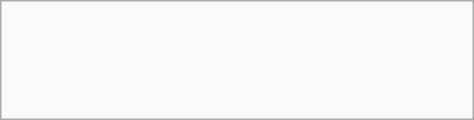<table class="wikitable" width=25%>
<tr>
<td><br><br>
<br>
<br>
</td>
</tr>
</table>
